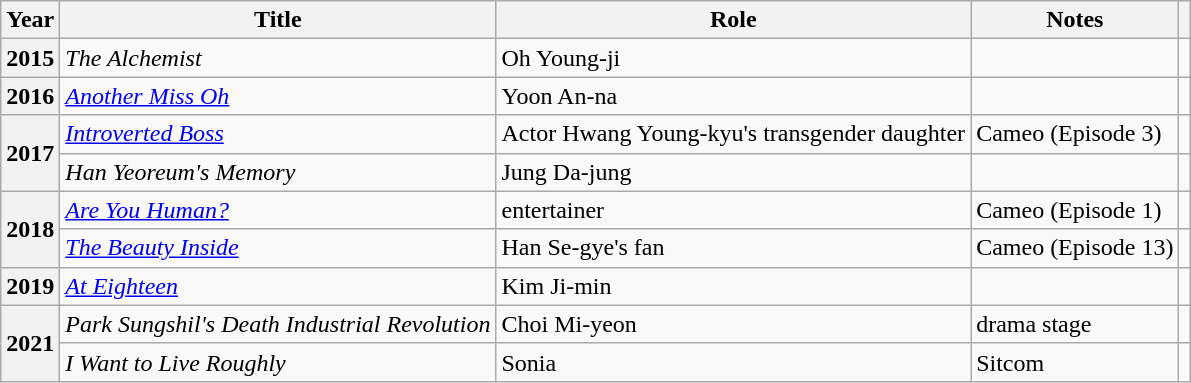<table class="wikitable sortable plainrowheaders">
<tr>
<th scope="col">Year</th>
<th scope="col">Title</th>
<th scope="col">Role</th>
<th scope="col">Notes</th>
<th scope="col" class="unsortable"></th>
</tr>
<tr>
<th scope="row">2015</th>
<td><em>The Alchemist</em></td>
<td>Oh Young-ji</td>
<td></td>
<td></td>
</tr>
<tr>
<th scope="row">2016</th>
<td><em><a href='#'>Another Miss Oh</a></em></td>
<td>Yoon An-na</td>
<td></td>
<td></td>
</tr>
<tr>
<th scope="row" rowspan=2>2017</th>
<td><em><a href='#'>Introverted Boss</a></em></td>
<td>Actor Hwang Young-kyu's transgender daughter</td>
<td>Cameo (Episode 3)</td>
<td></td>
</tr>
<tr>
<td><em>Han Yeoreum's Memory</em></td>
<td>Jung Da-jung</td>
<td></td>
<td></td>
</tr>
<tr>
<th scope="row" rowspan="2">2018</th>
<td><em><a href='#'>Are You Human?</a></em></td>
<td>entertainer</td>
<td>Cameo (Episode 1)</td>
<td></td>
</tr>
<tr>
<td><em><a href='#'>The Beauty Inside</a></em></td>
<td>Han Se-gye's fan</td>
<td>Cameo (Episode 13)</td>
<td></td>
</tr>
<tr>
<th scope="row">2019</th>
<td><em><a href='#'>At Eighteen</a></em></td>
<td>Kim Ji-min</td>
<td></td>
<td></td>
</tr>
<tr>
<th scope="row" rowspan=2>2021</th>
<td><em>Park Sungshil's Death Industrial Revolution</em></td>
<td>Choi Mi-yeon</td>
<td>drama stage</td>
<td></td>
</tr>
<tr>
<td><em>I Want to Live Roughly</em></td>
<td>Sonia</td>
<td>Sitcom</td>
<td></td>
</tr>
</table>
